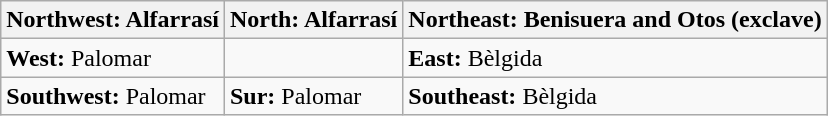<table class="wikitable">
<tr>
<th><strong>Northwest:</strong> Alfarrasí</th>
<th><strong>North:</strong> Alfarrasí</th>
<th><strong>Northeast:</strong> Benisuera and Otos (exclave)</th>
</tr>
<tr>
<td><strong>West:</strong> Palomar</td>
<td></td>
<td><strong>East:</strong> Bèlgida</td>
</tr>
<tr>
<td><strong>Southwest:</strong> Palomar</td>
<td><strong>Sur:</strong> Palomar</td>
<td><strong>Southeast:</strong> Bèlgida</td>
</tr>
</table>
